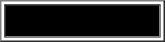<table border=1>
<tr bgcolor="#000000">
<td>  <span><strong>R<small>OMA</small></strong>  <strong>5033</strong></span>  </td>
</tr>
</table>
